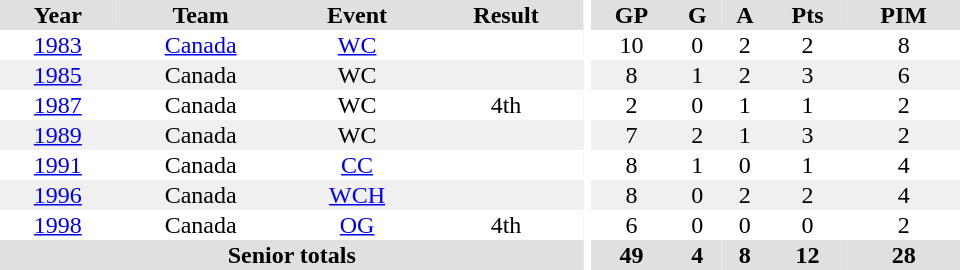<table border="0" cellpadding="1" cellspacing="0" ID="Table3" style="text-align:center; width:40em">
<tr ALIGN="center" bgcolor="#e0e0e0">
<th>Year</th>
<th>Team</th>
<th>Event</th>
<th>Result</th>
<th rowspan="99" bgcolor="#ffffff"></th>
<th>GP</th>
<th>G</th>
<th>A</th>
<th>Pts</th>
<th>PIM</th>
</tr>
<tr>
<td><a href='#'>1983</a></td>
<td><a href='#'>Canada</a></td>
<td><a href='#'>WC</a></td>
<td></td>
<td>10</td>
<td>0</td>
<td>2</td>
<td>2</td>
<td>8</td>
</tr>
<tr bgcolor="#f0f0f0">
<td><a href='#'>1985</a></td>
<td>Canada</td>
<td>WC</td>
<td></td>
<td>8</td>
<td>1</td>
<td>2</td>
<td>3</td>
<td>6</td>
</tr>
<tr>
<td><a href='#'>1987</a></td>
<td>Canada</td>
<td>WC</td>
<td>4th</td>
<td>2</td>
<td>0</td>
<td>1</td>
<td>1</td>
<td>2</td>
</tr>
<tr bgcolor="#f0f0f0">
<td><a href='#'>1989</a></td>
<td>Canada</td>
<td>WC</td>
<td></td>
<td>7</td>
<td>2</td>
<td>1</td>
<td>3</td>
<td>2</td>
</tr>
<tr>
<td><a href='#'>1991</a></td>
<td>Canada</td>
<td><a href='#'>CC</a></td>
<td></td>
<td>8</td>
<td>1</td>
<td>0</td>
<td>1</td>
<td>4</td>
</tr>
<tr bgcolor="#f0f0f0">
<td><a href='#'>1996</a></td>
<td>Canada</td>
<td><a href='#'>WCH</a></td>
<td></td>
<td>8</td>
<td>0</td>
<td>2</td>
<td>2</td>
<td>4</td>
</tr>
<tr>
<td><a href='#'>1998</a></td>
<td>Canada</td>
<td><a href='#'>OG</a></td>
<td>4th</td>
<td>6</td>
<td>0</td>
<td>0</td>
<td>0</td>
<td>2</td>
</tr>
<tr bgcolor="#e0e0e0">
<th colspan=4>Senior totals</th>
<th>49</th>
<th>4</th>
<th>8</th>
<th>12</th>
<th>28</th>
</tr>
</table>
